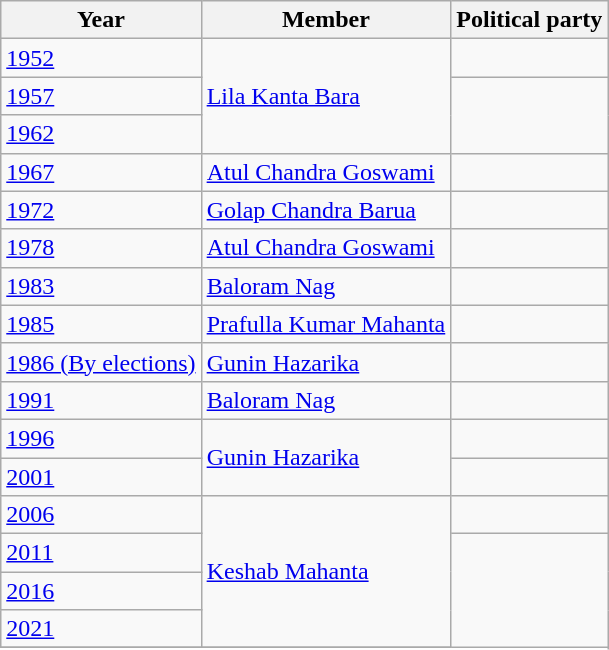<table class="wikitable sortable">
<tr>
<th>Year</th>
<th>Member</th>
<th colspan="2">Political party</th>
</tr>
<tr>
<td><a href='#'>1952</a></td>
<td rowspan=3><a href='#'>Lila Kanta Bara</a></td>
<td></td>
</tr>
<tr>
<td><a href='#'>1957</a></td>
</tr>
<tr>
<td><a href='#'>1962</a></td>
</tr>
<tr>
<td><a href='#'>1967</a></td>
<td rowspan=1><a href='#'>Atul Chandra Goswami</a></td>
<td></td>
</tr>
<tr>
<td><a href='#'>1972</a></td>
<td rowspan=1><a href='#'>Golap Chandra Barua</a></td>
<td></td>
</tr>
<tr>
<td><a href='#'>1978</a></td>
<td rowspan=1><a href='#'>Atul Chandra Goswami</a></td>
<td></td>
</tr>
<tr>
<td><a href='#'>1983</a></td>
<td rowspan=1><a href='#'>Baloram Nag</a></td>
<td></td>
</tr>
<tr>
<td><a href='#'>1985</a></td>
<td rowspan=1><a href='#'>Prafulla Kumar Mahanta</a></td>
<td></td>
</tr>
<tr>
<td><a href='#'>1986 (By elections)</a></td>
<td rowspan=1><a href='#'>Gunin Hazarika</a></td>
<td></td>
</tr>
<tr>
<td><a href='#'>1991</a></td>
<td rowspan=1><a href='#'>Baloram Nag</a></td>
<td></td>
</tr>
<tr>
<td><a href='#'>1996</a></td>
<td rowspan=2><a href='#'>Gunin Hazarika</a></td>
<td></td>
</tr>
<tr>
<td><a href='#'>2001</a></td>
</tr>
<tr>
<td><a href='#'>2006</a></td>
<td rowspan=4><a href='#'>Keshab Mahanta</a></td>
<td></td>
</tr>
<tr>
<td><a href='#'>2011</a></td>
</tr>
<tr>
<td><a href='#'>2016</a></td>
</tr>
<tr>
<td><a href='#'>2021</a></td>
</tr>
<tr>
</tr>
</table>
